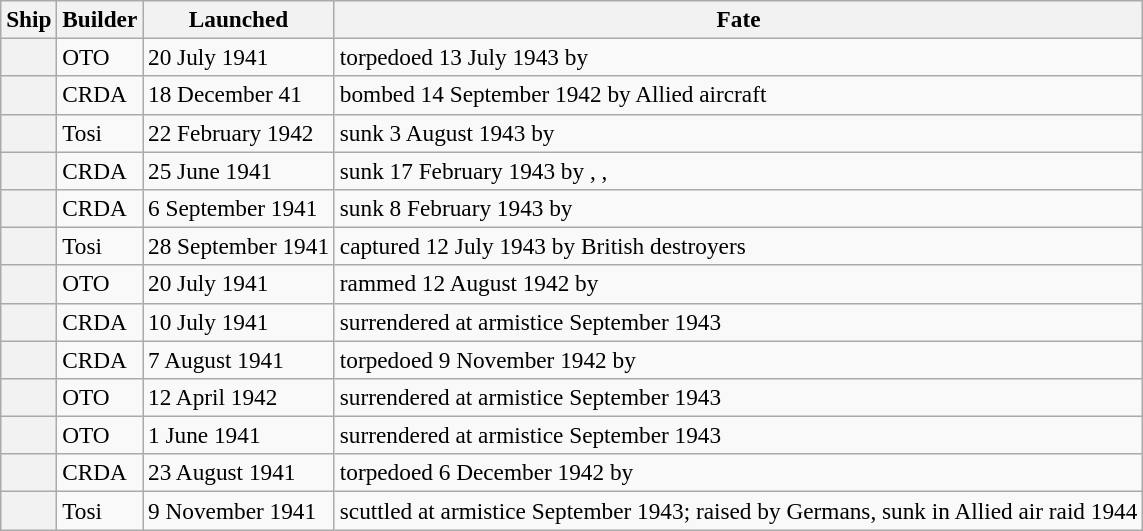<table class="wikitable sortable plainrowheaders"  style="font-size:97%;">
<tr>
<th scope="col">Ship</th>
<th scope="col">Builder</th>
<th scope="col">Launched</th>
<th scope="col">Fate</th>
</tr>
<tr>
<th scope="row"></th>
<td>OTO</td>
<td>20 July 1941</td>
<td data-sort-value="13 July 1943">torpedoed 13 July 1943 by </td>
</tr>
<tr>
<th scope="row"></th>
<td>CRDA</td>
<td>18 December 41</td>
<td data-sort-value="14 September 1942">bombed 14 September 1942 by Allied aircraft</td>
</tr>
<tr>
<th scope="row"></th>
<td>Tosi</td>
<td>22 February 1942</td>
<td data-sort-value="3 August 1943">sunk 3 August 1943 by </td>
</tr>
<tr>
<th scope="row"></th>
<td>CRDA</td>
<td>25 June 1941</td>
<td data-sort-value="17 February 1943">sunk 17 February 1943 by , ,</td>
</tr>
<tr>
<th scope="row"></th>
<td>CRDA</td>
<td>6 September 1941</td>
<td data-sort-value="8 February 1943">sunk 8 February 1943 by </td>
</tr>
<tr>
<th scope="row"></th>
<td>Tosi</td>
<td>28 September 1941</td>
<td data-sort-value="12 July 1943">captured 12 July 1943 by British destroyers</td>
</tr>
<tr>
<th scope="row"></th>
<td>OTO</td>
<td>20 July 1941</td>
<td data-sort-value="12 August 1942">rammed 12 August 1942 by </td>
</tr>
<tr>
<th scope="row"></th>
<td>CRDA</td>
<td>10 July 1941</td>
<td data-sort-value="September 1943">surrendered at armistice September 1943</td>
</tr>
<tr>
<th scope="row"></th>
<td>CRDA</td>
<td>7 August 1941</td>
<td data-sort-value="9 November 1942">torpedoed 9 November 1942 by </td>
</tr>
<tr>
<th scope="row"></th>
<td>OTO</td>
<td>12 April 1942</td>
<td data-sort-value="September 19433">surrendered at armistice September 1943</td>
</tr>
<tr>
<th scope="row"></th>
<td>OTO</td>
<td>1 June 1941</td>
<td data-sort-value="September 1943">surrendered at armistice September 1943</td>
</tr>
<tr>
<th scope="row"></th>
<td>CRDA</td>
<td>23 August 1941</td>
<td data-sort-value="6 December 1942">torpedoed 6 December 1942 by </td>
</tr>
<tr>
<th scope="row"></th>
<td>Tosi</td>
<td>9 November 1941</td>
<td data-sort-value="September 1943">scuttled at armistice September 1943; raised by Germans, sunk in Allied air raid 1944</td>
</tr>
</table>
